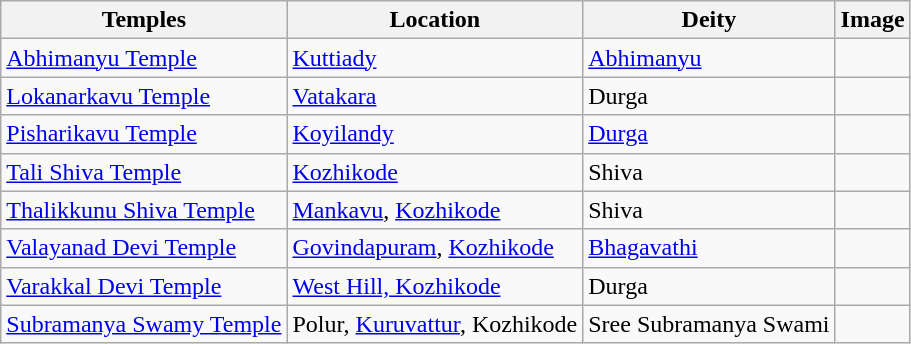<table class="wikitable sortable">
<tr>
<th>Temples</th>
<th>Location</th>
<th>Deity</th>
<th>Image</th>
</tr>
<tr>
<td><a href='#'>Abhimanyu Temple</a></td>
<td><a href='#'>Kuttiady</a></td>
<td><a href='#'>Abhimanyu</a></td>
<td></td>
</tr>
<tr>
<td><a href='#'>Lokanarkavu Temple</a></td>
<td><a href='#'>Vatakara</a></td>
<td>Durga</td>
<td></td>
</tr>
<tr>
<td><a href='#'>Pisharikavu Temple</a></td>
<td><a href='#'>Koyilandy</a></td>
<td><a href='#'>Durga</a></td>
<td></td>
</tr>
<tr>
<td><a href='#'>Tali Shiva Temple</a></td>
<td><a href='#'>Kozhikode</a></td>
<td>Shiva</td>
<td></td>
</tr>
<tr>
<td><a href='#'>Thalikkunu Shiva Temple</a></td>
<td><a href='#'>Mankavu</a>, <a href='#'>Kozhikode</a></td>
<td>Shiva</td>
<td></td>
</tr>
<tr>
<td><a href='#'>Valayanad Devi Temple</a></td>
<td><a href='#'>Govindapuram</a>, <a href='#'>Kozhikode</a></td>
<td><a href='#'>Bhagavathi</a></td>
<td></td>
</tr>
<tr>
<td><a href='#'>Varakkal Devi Temple</a></td>
<td><a href='#'>West Hill, Kozhikode</a></td>
<td>Durga</td>
<td></td>
</tr>
<tr>
<td><a href='#'>Subramanya Swamy Temple</a></td>
<td>Polur, <a href='#'>Kuruvattur</a>, Kozhikode</td>
<td>Sree Subramanya Swami</td>
<td></td>
</tr>
</table>
